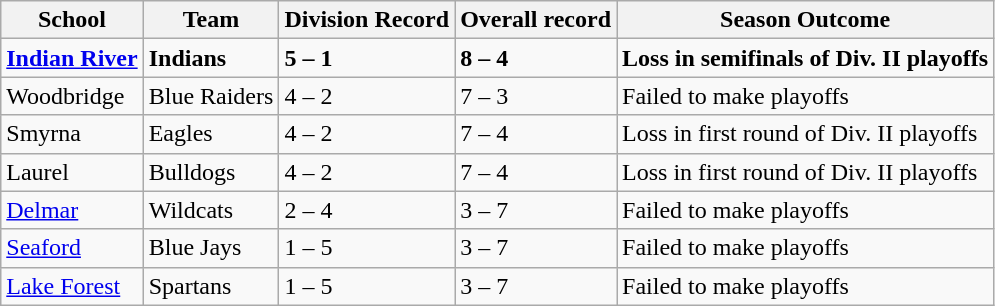<table class="wikitable mw-collapsible mw-collapsed">
<tr>
<th>School</th>
<th>Team</th>
<th>Division Record</th>
<th>Overall record</th>
<th>Season Outcome</th>
</tr>
<tr>
<td><strong><a href='#'>Indian River</a></strong></td>
<td><strong>Indians </strong></td>
<td><strong>5 – 1</strong></td>
<td><strong>8 – 4</strong></td>
<td><strong> Loss in semifinals of Div. II playoffs</strong></td>
</tr>
<tr>
<td>Woodbridge</td>
<td>Blue Raiders</td>
<td>4 – 2</td>
<td>7 – 3</td>
<td>Failed to make playoffs</td>
</tr>
<tr>
<td>Smyrna</td>
<td>Eagles</td>
<td>4 – 2</td>
<td>7 – 4</td>
<td>Loss in first round of Div. II playoffs</td>
</tr>
<tr>
<td>Laurel</td>
<td>Bulldogs</td>
<td>4 – 2</td>
<td>7 – 4</td>
<td>Loss in first round of Div. II playoffs</td>
</tr>
<tr>
<td><a href='#'>Delmar</a></td>
<td>Wildcats</td>
<td>2 – 4</td>
<td>3 – 7</td>
<td>Failed to make playoffs</td>
</tr>
<tr>
<td><a href='#'>Seaford</a></td>
<td>Blue Jays</td>
<td>1 – 5</td>
<td>3 – 7</td>
<td>Failed to make playoffs</td>
</tr>
<tr>
<td><a href='#'>Lake Forest</a></td>
<td>Spartans</td>
<td>1 – 5</td>
<td>3 – 7</td>
<td>Failed to make playoffs</td>
</tr>
</table>
